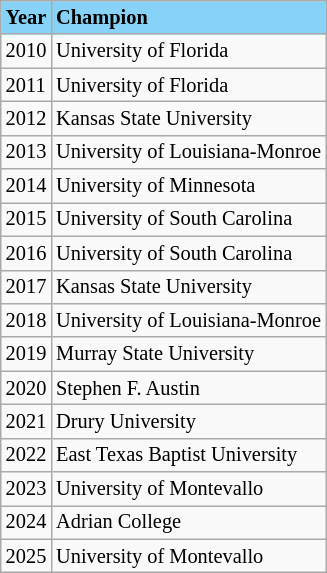<table class="wikitable" style="font-size:85%;">
<tr ! style="background-color: #87D3F8;">
<td><strong>Year</strong></td>
<td><strong>Champion</strong></td>
</tr>
<tr --->
<td>2010</td>
<td>University of Florida</td>
</tr>
<tr --->
<td>2011</td>
<td>University of Florida</td>
</tr>
<tr --->
<td>2012</td>
<td>Kansas State University</td>
</tr>
<tr --->
<td>2013</td>
<td>University of Louisiana-Monroe</td>
</tr>
<tr --->
<td>2014</td>
<td>University of Minnesota</td>
</tr>
<tr -->
<td>2015</td>
<td>University of South Carolina</td>
</tr>
<tr -->
<td>2016</td>
<td>University of South Carolina</td>
</tr>
<tr -->
<td>2017</td>
<td>Kansas State University</td>
</tr>
<tr --->
<td>2018</td>
<td>University of Louisiana-Monroe</td>
</tr>
<tr --->
<td>2019</td>
<td>Murray State University</td>
</tr>
<tr --->
<td>2020</td>
<td>Stephen F. Austin</td>
</tr>
<tr --->
<td>2021</td>
<td>Drury University</td>
</tr>
<tr --->
<td>2022</td>
<td>East Texas Baptist University</td>
</tr>
<tr --->
<td>2023</td>
<td>University of Montevallo</td>
</tr>
<tr --->
<td>2024</td>
<td>Adrian College</td>
</tr>
<tr --->
<td>2025</td>
<td>University of Montevallo</td>
</tr>
</table>
